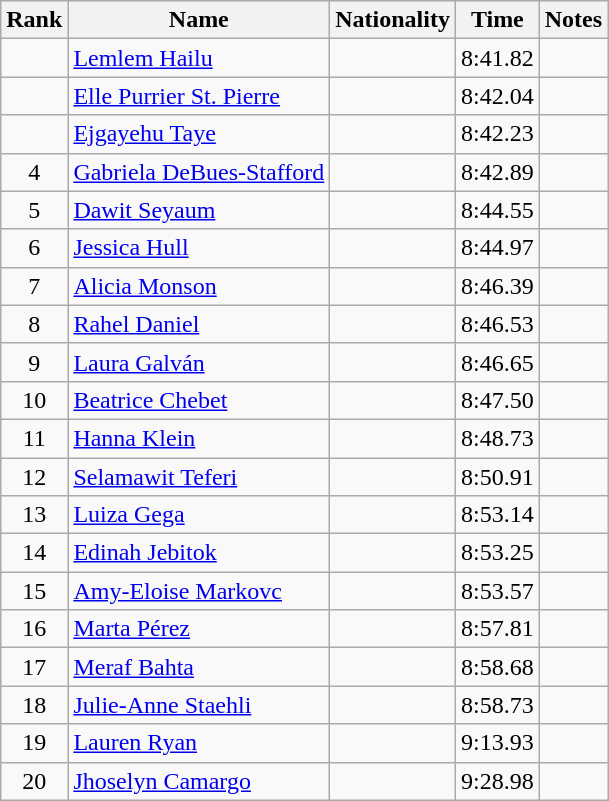<table class="wikitable sortable" style="text-align:center">
<tr>
<th>Rank</th>
<th>Name</th>
<th>Nationality</th>
<th>Time</th>
<th>Notes</th>
</tr>
<tr>
<td></td>
<td align="left"><a href='#'>Lemlem Hailu</a></td>
<td align=left></td>
<td>8:41.82</td>
<td></td>
</tr>
<tr>
<td></td>
<td align="left"><a href='#'>Elle Purrier St. Pierre</a></td>
<td align=left></td>
<td>8:42.04</td>
<td></td>
</tr>
<tr>
<td></td>
<td align="left"><a href='#'>Ejgayehu Taye</a></td>
<td align=left></td>
<td>8:42.23</td>
<td></td>
</tr>
<tr>
<td>4</td>
<td align="left"><a href='#'>Gabriela DeBues-Stafford</a></td>
<td align=left></td>
<td>8:42.89</td>
<td></td>
</tr>
<tr>
<td>5</td>
<td align="left"><a href='#'>Dawit Seyaum</a></td>
<td align=left></td>
<td>8:44.55</td>
<td></td>
</tr>
<tr>
<td>6</td>
<td align="left"><a href='#'>Jessica Hull</a></td>
<td align=left></td>
<td>8:44.97</td>
<td></td>
</tr>
<tr>
<td>7</td>
<td align="left"><a href='#'>Alicia Monson</a></td>
<td align=left></td>
<td>8:46.39</td>
<td></td>
</tr>
<tr>
<td>8</td>
<td align="left"><a href='#'>Rahel Daniel</a></td>
<td align=left></td>
<td>8:46.53</td>
<td></td>
</tr>
<tr>
<td>9</td>
<td align="left"><a href='#'>Laura Galván</a></td>
<td align=left></td>
<td>8:46.65</td>
<td></td>
</tr>
<tr>
<td>10</td>
<td align="left"><a href='#'>Beatrice Chebet</a></td>
<td align=left></td>
<td>8:47.50</td>
<td></td>
</tr>
<tr>
<td>11</td>
<td align="left"><a href='#'>Hanna Klein</a></td>
<td align=left></td>
<td>8:48.73</td>
<td></td>
</tr>
<tr>
<td>12</td>
<td align="left"><a href='#'>Selamawit Teferi</a></td>
<td align=left></td>
<td>8:50.91</td>
<td></td>
</tr>
<tr>
<td>13</td>
<td align="left"><a href='#'>Luiza Gega</a></td>
<td align=left></td>
<td>8:53.14</td>
<td></td>
</tr>
<tr>
<td>14</td>
<td align="left"><a href='#'>Edinah Jebitok</a></td>
<td align=left></td>
<td>8:53.25</td>
<td></td>
</tr>
<tr>
<td>15</td>
<td align="left"><a href='#'>Amy-Eloise Markovc</a></td>
<td align=left></td>
<td>8:53.57</td>
<td></td>
</tr>
<tr>
<td>16</td>
<td align="left"><a href='#'>Marta Pérez</a></td>
<td align=left></td>
<td>8:57.81</td>
<td></td>
</tr>
<tr>
<td>17</td>
<td align="left"><a href='#'>Meraf Bahta</a></td>
<td align=left></td>
<td>8:58.68</td>
<td></td>
</tr>
<tr>
<td>18</td>
<td align="left"><a href='#'>Julie-Anne Staehli</a></td>
<td align=left></td>
<td>8:58.73</td>
<td></td>
</tr>
<tr>
<td>19</td>
<td align="left"><a href='#'>Lauren Ryan</a></td>
<td align=left></td>
<td>9:13.93</td>
<td></td>
</tr>
<tr>
<td>20</td>
<td align="left"><a href='#'>Jhoselyn Camargo</a></td>
<td align=left></td>
<td>9:28.98</td>
<td></td>
</tr>
</table>
